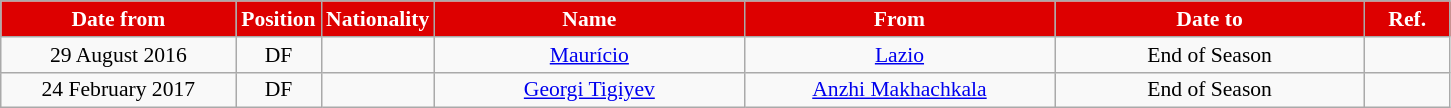<table class="wikitable" style="text-align:center; font-size:90%; ">
<tr>
<th style="background:#DD0000; color:white; width:150px;">Date from</th>
<th style="background:#DD0000; color:white; width:50px;">Position</th>
<th style="background:#DD0000; color:white; width:50px;">Nationality</th>
<th style="background:#DD0000; color:white; width:200px;">Name</th>
<th style="background:#DD0000; color:white; width:200px;">From</th>
<th style="background:#DD0000; color:white; width:200px;">Date to</th>
<th style="background:#DD0000; color:white; width:50px;">Ref.</th>
</tr>
<tr>
<td>29 August 2016</td>
<td>DF</td>
<td></td>
<td><a href='#'>Maurício</a></td>
<td><a href='#'>Lazio</a></td>
<td>End of Season</td>
<td></td>
</tr>
<tr>
<td>24 February 2017</td>
<td>DF</td>
<td></td>
<td><a href='#'>Georgi Tigiyev</a></td>
<td><a href='#'>Anzhi Makhachkala</a></td>
<td>End of Season</td>
<td></td>
</tr>
</table>
